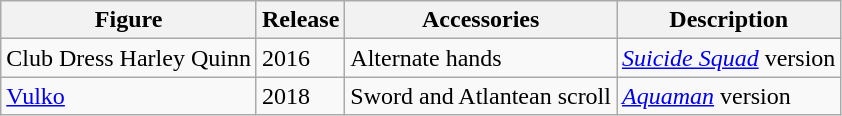<table class="wikitable">
<tr>
<th scope="col">Figure</th>
<th scope="col">Release</th>
<th scope="col">Accessories</th>
<th scope="col">Description</th>
</tr>
<tr>
<td>Club Dress Harley Quinn</td>
<td>2016</td>
<td>Alternate hands</td>
<td><em><a href='#'>Suicide Squad</a></em> version</td>
</tr>
<tr>
<td><a href='#'>Vulko</a></td>
<td>2018</td>
<td>Sword and Atlantean scroll</td>
<td><em><a href='#'>Aquaman</a></em> version</td>
</tr>
</table>
